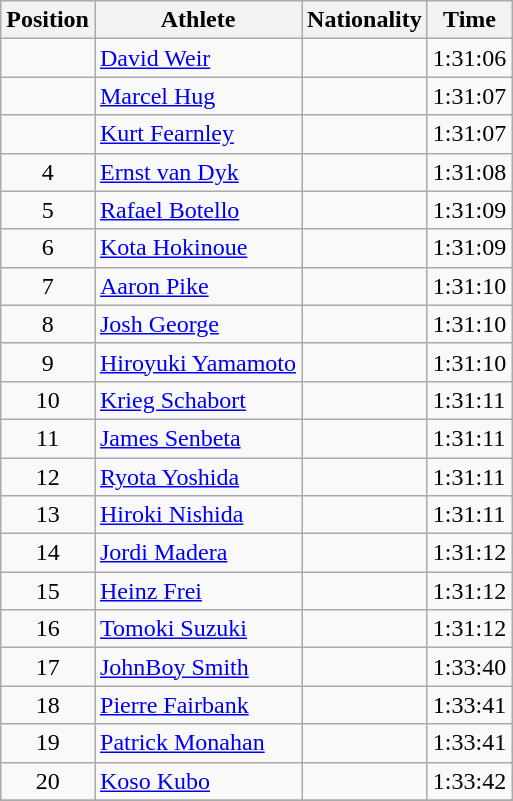<table class="wikitable sortable">
<tr>
<th>Position</th>
<th>Athlete</th>
<th>Nationality</th>
<th>Time</th>
</tr>
<tr>
<td align=center></td>
<td><a href='#'>David Weir</a></td>
<td></td>
<td>1:31:06</td>
</tr>
<tr>
<td align=center></td>
<td><a href='#'>Marcel Hug</a></td>
<td></td>
<td>1:31:07</td>
</tr>
<tr>
<td align=center></td>
<td><a href='#'>Kurt Fearnley</a></td>
<td></td>
<td>1:31:07</td>
</tr>
<tr>
<td align=center>4</td>
<td><a href='#'>Ernst van Dyk</a></td>
<td></td>
<td>1:31:08</td>
</tr>
<tr>
<td align=center>5</td>
<td><a href='#'>Rafael Botello</a></td>
<td></td>
<td>1:31:09</td>
</tr>
<tr>
<td align=center>6</td>
<td><a href='#'>Kota Hokinoue</a></td>
<td></td>
<td>1:31:09</td>
</tr>
<tr>
<td align=center>7</td>
<td><a href='#'>Aaron Pike</a></td>
<td></td>
<td>1:31:10</td>
</tr>
<tr>
<td align=center>8</td>
<td><a href='#'>Josh George</a></td>
<td></td>
<td>1:31:10</td>
</tr>
<tr>
<td align=center>9</td>
<td><a href='#'>Hiroyuki Yamamoto</a></td>
<td></td>
<td>1:31:10</td>
</tr>
<tr>
<td align=center>10</td>
<td><a href='#'>Krieg Schabort</a></td>
<td></td>
<td>1:31:11</td>
</tr>
<tr>
<td align=center>11</td>
<td><a href='#'>James Senbeta</a></td>
<td></td>
<td>1:31:11</td>
</tr>
<tr>
<td align=center>12</td>
<td><a href='#'>Ryota Yoshida</a></td>
<td></td>
<td>1:31:11</td>
</tr>
<tr>
<td align=center>13</td>
<td><a href='#'>Hiroki Nishida</a></td>
<td></td>
<td>1:31:11</td>
</tr>
<tr>
<td align=center>14</td>
<td><a href='#'>Jordi Madera</a></td>
<td></td>
<td>1:31:12</td>
</tr>
<tr>
<td align=center>15</td>
<td><a href='#'>Heinz Frei</a></td>
<td></td>
<td>1:31:12</td>
</tr>
<tr>
<td align=center>16</td>
<td><a href='#'>Tomoki Suzuki</a></td>
<td></td>
<td>1:31:12</td>
</tr>
<tr>
<td align=center>17</td>
<td><a href='#'>JohnBoy Smith</a></td>
<td></td>
<td>1:33:40</td>
</tr>
<tr>
<td align=center>18</td>
<td><a href='#'>Pierre Fairbank</a></td>
<td></td>
<td>1:33:41</td>
</tr>
<tr>
<td align=center>19</td>
<td><a href='#'>Patrick Monahan</a></td>
<td></td>
<td>1:33:41</td>
</tr>
<tr>
<td align=center>20</td>
<td><a href='#'>Koso Kubo</a></td>
<td></td>
<td>1:33:42</td>
</tr>
<tr>
</tr>
</table>
